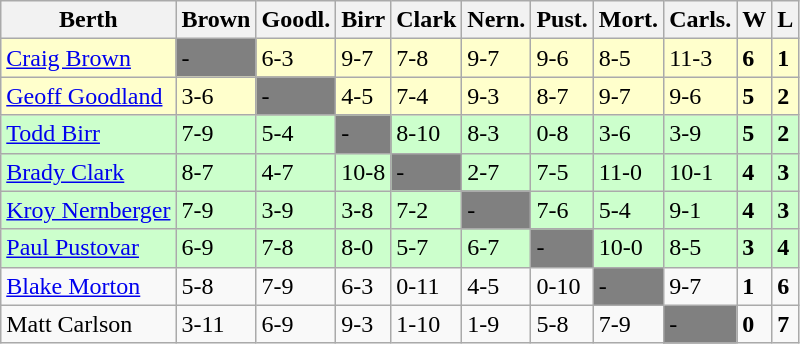<table class="wikitable">
<tr>
<th>Berth</th>
<th>Brown</th>
<th>Goodl.</th>
<th>Birr</th>
<th>Clark</th>
<th>Nern.</th>
<th>Pust.</th>
<th>Mort.</th>
<th>Carls.</th>
<th><strong>W</strong></th>
<th><strong>L</strong></th>
</tr>
<tr bgcolor="#ffffcc">
<td> <a href='#'>Craig Brown</a></td>
<td style="background:grey">-</td>
<td>6-3</td>
<td>9-7</td>
<td>7-8</td>
<td>9-7</td>
<td>9-6</td>
<td>8-5</td>
<td>11-3</td>
<td><strong>6</strong></td>
<td><strong>1</strong></td>
</tr>
<tr bgcolor="#ffffcc">
<td> <a href='#'>Geoff Goodland</a></td>
<td>3-6</td>
<td style="background:grey">-</td>
<td>4-5</td>
<td>7-4</td>
<td>9-3</td>
<td>8-7</td>
<td>9-7</td>
<td>9-6</td>
<td><strong>5</strong></td>
<td><strong>2</strong></td>
</tr>
<tr bgcolor="#ccffcc">
<td> <a href='#'>Todd Birr</a></td>
<td>7-9</td>
<td>5-4</td>
<td style="background:grey">-</td>
<td>8-10</td>
<td>8-3</td>
<td>0-8</td>
<td>3-6</td>
<td>3-9</td>
<td><strong>5</strong></td>
<td><strong>2</strong></td>
</tr>
<tr bgcolor="#ccffcc">
<td> <a href='#'>Brady Clark</a></td>
<td>8-7</td>
<td>4-7</td>
<td>10-8</td>
<td style="background:grey">-</td>
<td>2-7</td>
<td>7-5</td>
<td>11-0</td>
<td>10-1</td>
<td><strong>4</strong></td>
<td><strong>3</strong></td>
</tr>
<tr bgcolor="#ccffcc">
<td> <a href='#'>Kroy Nernberger</a></td>
<td>7-9</td>
<td>3-9</td>
<td>3-8</td>
<td>7-2</td>
<td style="background:grey">-</td>
<td>7-6</td>
<td>5-4</td>
<td>9-1</td>
<td><strong>4</strong></td>
<td><strong>3</strong></td>
</tr>
<tr bgcolor="#ccffcc">
<td> <a href='#'>Paul Pustovar</a></td>
<td>6-9</td>
<td>7-8</td>
<td>8-0</td>
<td>5-7</td>
<td>6-7</td>
<td style="background:grey">-</td>
<td>10-0</td>
<td>8-5</td>
<td><strong>3</strong></td>
<td><strong>4</strong></td>
</tr>
<tr>
<td> <a href='#'>Blake Morton</a></td>
<td>5-8</td>
<td>7-9</td>
<td>6-3</td>
<td>0-11</td>
<td>4-5</td>
<td>0-10</td>
<td style="background:grey">-</td>
<td>9-7</td>
<td><strong>1</strong></td>
<td><strong>6</strong></td>
</tr>
<tr>
<td> Matt Carlson</td>
<td>3-11</td>
<td>6-9</td>
<td>9-3</td>
<td>1-10</td>
<td>1-9</td>
<td>5-8</td>
<td>7-9</td>
<td style="background:grey">-</td>
<td><strong>0</strong></td>
<td><strong>7</strong></td>
</tr>
</table>
